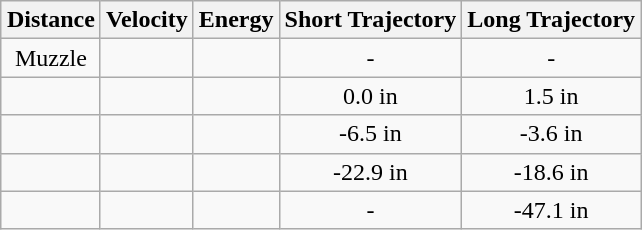<table class="wikitable" style="margin:1em auto;">
<tr>
<th>Distance</th>
<th>Velocity</th>
<th>Energy</th>
<th>Short Trajectory</th>
<th>Long Trajectory</th>
</tr>
<tr>
<td ALIGN = "center">Muzzle</td>
<td ALIGN = "center"></td>
<td ALIGN = "center"></td>
<td ALIGN = "center">-</td>
<td ALIGN = "center">-</td>
</tr>
<tr>
<td ALIGN = "center"></td>
<td ALIGN = "center"></td>
<td ALIGN = "center"></td>
<td ALIGN = "center">0.0 in</td>
<td ALIGN = "center">1.5 in</td>
</tr>
<tr>
<td ALIGN = "center"></td>
<td ALIGN = "center"></td>
<td ALIGN = "center"></td>
<td ALIGN = "center">-6.5 in</td>
<td ALIGN = "center">-3.6 in</td>
</tr>
<tr>
<td ALIGN = "center"></td>
<td ALIGN = "center"></td>
<td ALIGN = "center"></td>
<td ALIGN = "center">-22.9 in</td>
<td ALIGN = "center">-18.6 in</td>
</tr>
<tr>
<td ALIGN = "center"></td>
<td ALIGN = "center"></td>
<td ALIGN = "center"></td>
<td ALIGN = "center">-</td>
<td ALIGN = "center">-47.1 in</td>
</tr>
</table>
